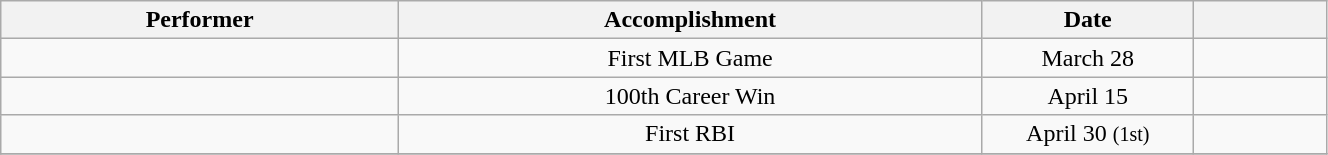<table class="wikitable sortable" style="width:70%;">
<tr align=center>
<th style="width:30%;">Performer</th>
<th style="width:44%;">Accomplishment</th>
<th style="width:16%;" data-sort-type="date">Date</th>
<th style="width:10%;"></th>
</tr>
<tr align=center>
<td></td>
<td>First MLB Game</td>
<td>March 28</td>
<td></td>
</tr>
<tr align=center>
<td></td>
<td>100th Career Win</td>
<td>April 15</td>
<td></td>
</tr>
<tr align=center>
<td></td>
<td>First RBI</td>
<td>April 30 <small>(1st)</small></td>
<td></td>
</tr>
<tr align=center>
</tr>
</table>
